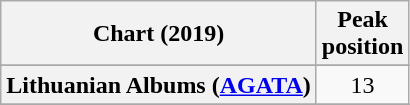<table class="wikitable sortable plainrowheaders" style="text-align:center">
<tr>
<th scope="col">Chart (2019)</th>
<th scope="col">Peak<br>position</th>
</tr>
<tr>
</tr>
<tr>
</tr>
<tr>
</tr>
<tr>
</tr>
<tr>
</tr>
<tr>
</tr>
<tr>
</tr>
<tr>
</tr>
<tr>
</tr>
<tr>
</tr>
<tr>
</tr>
<tr>
<th scope="row">Lithuanian Albums (<a href='#'>AGATA</a>)</th>
<td>13</td>
</tr>
<tr>
</tr>
<tr>
</tr>
<tr>
</tr>
<tr>
</tr>
<tr>
</tr>
<tr>
</tr>
</table>
